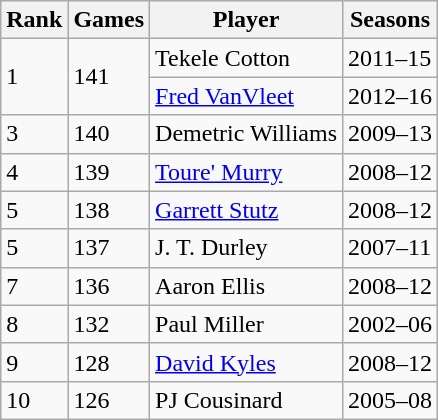<table class="wikitable">
<tr>
<th>Rank</th>
<th>Games</th>
<th>Player</th>
<th>Seasons</th>
</tr>
<tr>
<td rowspan=2>1</td>
<td rowspan=2>141</td>
<td>Tekele Cotton</td>
<td>2011–15</td>
</tr>
<tr>
<td><a href='#'>Fred VanVleet</a></td>
<td>2012–16</td>
</tr>
<tr>
<td>3</td>
<td>140</td>
<td>Demetric Williams</td>
<td>2009–13</td>
</tr>
<tr>
<td>4</td>
<td>139</td>
<td><a href='#'>Toure' Murry</a></td>
<td>2008–12</td>
</tr>
<tr>
<td>5</td>
<td>138</td>
<td><a href='#'>Garrett Stutz</a></td>
<td>2008–12</td>
</tr>
<tr>
<td>5</td>
<td>137</td>
<td>J. T. Durley</td>
<td>2007–11</td>
</tr>
<tr>
<td>7</td>
<td>136</td>
<td>Aaron Ellis</td>
<td>2008–12</td>
</tr>
<tr>
<td>8</td>
<td>132</td>
<td>Paul Miller</td>
<td>2002–06</td>
</tr>
<tr>
<td>9</td>
<td>128</td>
<td><a href='#'>David Kyles</a></td>
<td>2008–12</td>
</tr>
<tr>
<td>10</td>
<td>126</td>
<td>PJ Cousinard</td>
<td>2005–08</td>
</tr>
</table>
